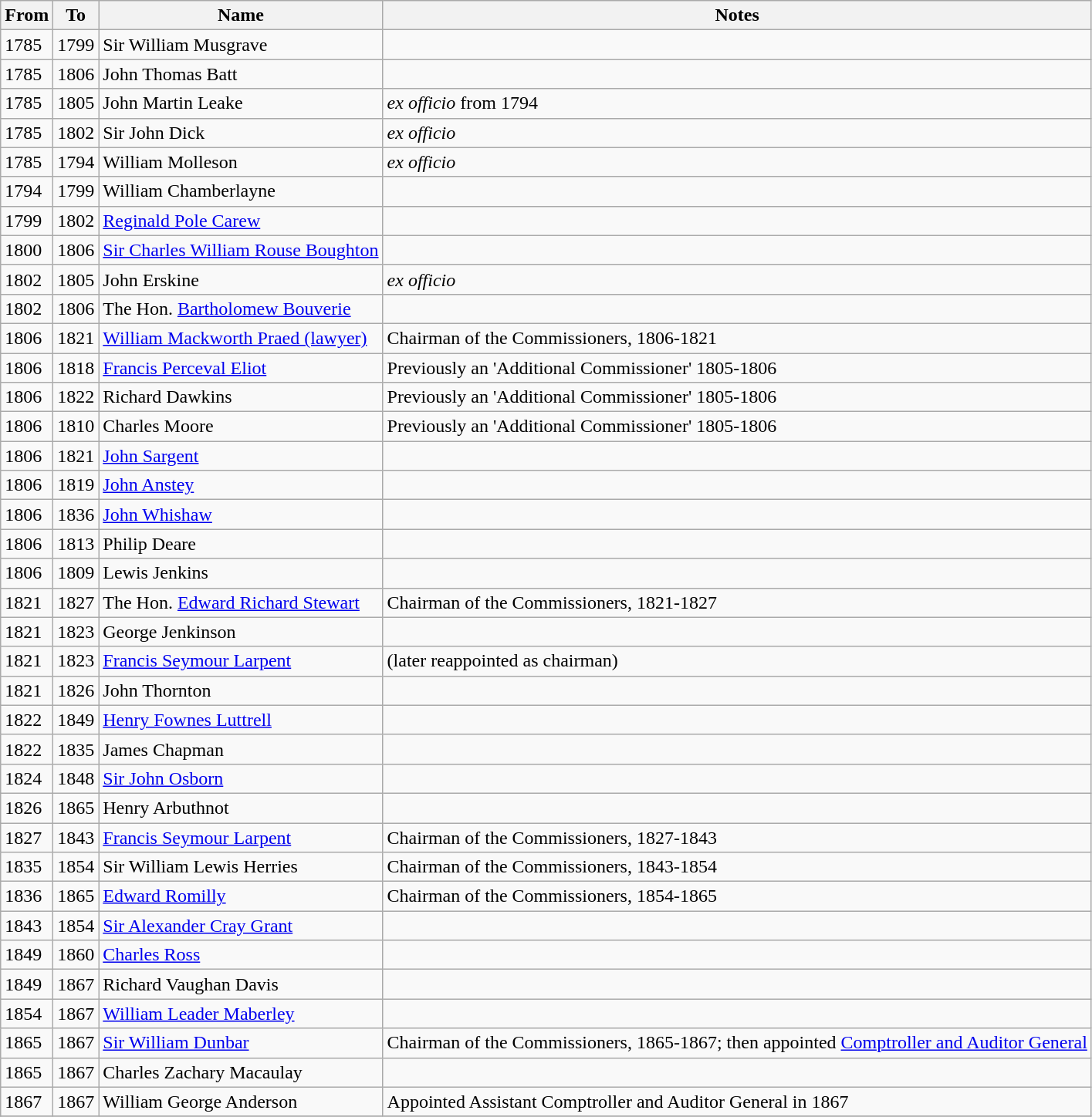<table class="wikitable" border="1">
<tr>
<th>From</th>
<th>To</th>
<th>Name</th>
<th>Notes</th>
</tr>
<tr>
<td>1785</td>
<td>1799</td>
<td>Sir William Musgrave</td>
<td></td>
</tr>
<tr>
<td>1785</td>
<td>1806</td>
<td>John Thomas Batt</td>
<td></td>
</tr>
<tr>
<td>1785</td>
<td>1805</td>
<td>John Martin Leake</td>
<td><em>ex officio</em> from 1794</td>
</tr>
<tr>
<td>1785</td>
<td>1802</td>
<td>Sir John Dick</td>
<td><em>ex officio</em></td>
</tr>
<tr>
<td>1785</td>
<td>1794</td>
<td>William Molleson</td>
<td><em>ex officio</em></td>
</tr>
<tr>
<td>1794</td>
<td>1799</td>
<td>William Chamberlayne</td>
<td></td>
</tr>
<tr>
<td>1799</td>
<td>1802</td>
<td><a href='#'>Reginald Pole Carew</a></td>
<td></td>
</tr>
<tr>
<td>1800</td>
<td>1806</td>
<td><a href='#'>Sir Charles William Rouse Boughton</a></td>
<td></td>
</tr>
<tr>
<td>1802</td>
<td>1805</td>
<td>John Erskine</td>
<td><em>ex officio</em></td>
</tr>
<tr>
<td>1802</td>
<td>1806</td>
<td>The Hon. <a href='#'>Bartholomew Bouverie</a></td>
<td></td>
</tr>
<tr>
<td>1806</td>
<td>1821</td>
<td><a href='#'>William Mackworth Praed (lawyer)</a></td>
<td>Chairman of the Commissioners, 1806-1821</td>
</tr>
<tr>
<td>1806</td>
<td>1818</td>
<td><a href='#'>Francis Perceval Eliot</a></td>
<td>Previously an 'Additional Commissioner' 1805-1806</td>
</tr>
<tr>
<td>1806</td>
<td>1822</td>
<td>Richard Dawkins</td>
<td>Previously an 'Additional Commissioner' 1805-1806</td>
</tr>
<tr>
<td>1806</td>
<td>1810</td>
<td>Charles Moore</td>
<td>Previously an 'Additional Commissioner' 1805-1806</td>
</tr>
<tr>
<td>1806</td>
<td>1821</td>
<td><a href='#'>John Sargent</a></td>
<td></td>
</tr>
<tr>
<td>1806</td>
<td>1819</td>
<td><a href='#'>John Anstey</a></td>
<td></td>
</tr>
<tr>
<td>1806</td>
<td>1836</td>
<td><a href='#'>John Whishaw</a></td>
<td></td>
</tr>
<tr>
<td>1806</td>
<td>1813</td>
<td>Philip Deare</td>
<td></td>
</tr>
<tr>
<td>1806</td>
<td>1809</td>
<td>Lewis Jenkins</td>
<td></td>
</tr>
<tr>
<td>1821</td>
<td>1827</td>
<td>The Hon. <a href='#'>Edward Richard Stewart</a></td>
<td>Chairman of the Commissioners, 1821-1827</td>
</tr>
<tr>
<td>1821</td>
<td>1823</td>
<td>George Jenkinson</td>
<td></td>
</tr>
<tr>
<td>1821</td>
<td>1823</td>
<td><a href='#'>Francis Seymour Larpent</a></td>
<td>(later reappointed as chairman)</td>
</tr>
<tr>
<td>1821</td>
<td>1826</td>
<td>John Thornton</td>
<td></td>
</tr>
<tr>
<td>1822</td>
<td>1849</td>
<td><a href='#'>Henry Fownes Luttrell</a></td>
<td></td>
</tr>
<tr>
<td>1822</td>
<td>1835</td>
<td>James Chapman</td>
<td></td>
</tr>
<tr>
<td>1824</td>
<td>1848</td>
<td><a href='#'>Sir John Osborn</a></td>
<td></td>
</tr>
<tr>
<td>1826</td>
<td>1865</td>
<td>Henry Arbuthnot</td>
<td></td>
</tr>
<tr>
<td>1827</td>
<td>1843</td>
<td><a href='#'>Francis Seymour Larpent</a></td>
<td>Chairman of the Commissioners, 1827-1843</td>
</tr>
<tr>
<td>1835</td>
<td>1854</td>
<td>Sir William Lewis Herries</td>
<td>Chairman of the Commissioners, 1843-1854</td>
</tr>
<tr>
<td>1836</td>
<td>1865</td>
<td><a href='#'>Edward Romilly</a></td>
<td>Chairman of the Commissioners, 1854-1865</td>
</tr>
<tr>
<td>1843</td>
<td>1854</td>
<td><a href='#'>Sir Alexander Cray Grant</a></td>
<td></td>
</tr>
<tr>
<td>1849</td>
<td>1860</td>
<td><a href='#'>Charles Ross</a></td>
<td></td>
</tr>
<tr>
<td>1849</td>
<td>1867</td>
<td>Richard Vaughan Davis</td>
<td></td>
</tr>
<tr>
<td>1854</td>
<td>1867</td>
<td><a href='#'>William Leader Maberley</a></td>
<td></td>
</tr>
<tr>
<td>1865</td>
<td>1867</td>
<td><a href='#'>Sir William Dunbar</a></td>
<td>Chairman of the Commissioners, 1865-1867; then appointed <a href='#'>Comptroller and Auditor General</a></td>
</tr>
<tr>
<td>1865</td>
<td>1867</td>
<td>Charles Zachary Macaulay</td>
<td></td>
</tr>
<tr>
<td>1867</td>
<td>1867</td>
<td>William George Anderson</td>
<td>Appointed Assistant Comptroller and Auditor General in 1867</td>
</tr>
<tr>
</tr>
</table>
